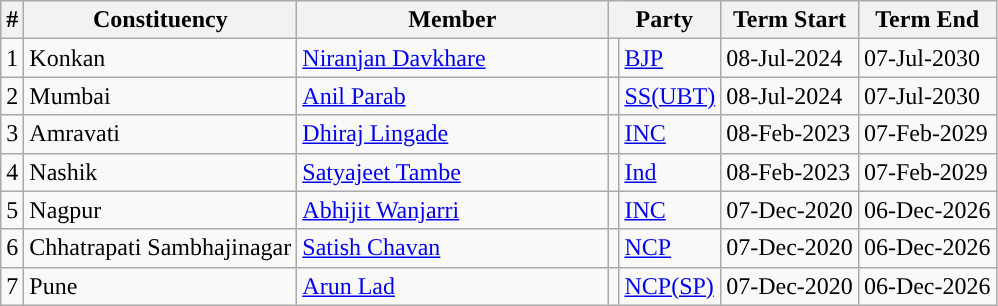<table class="wikitable sortable">
<tr>
<th>#</th>
<th>Constituency</th>
<th style="width:200px">Member</th>
<th colspan="2">Party</th>
<th>Term Start</th>
<th>Term End</th>
</tr>
<tr>
<td>1</td>
<td>Konkan</td>
<td><a href='#'>Niranjan Davkhare</a></td>
<td style="background-color: "></td>
<td><a href='#'>BJP</a></td>
<td>08-Jul-2024</td>
<td>07-Jul-2030</td>
</tr>
<tr>
<td>2</td>
<td>Mumbai</td>
<td><a href='#'>Anil Parab</a></td>
<td style="background-color: "></td>
<td><a href='#'>SS(UBT)</a></td>
<td>08-Jul-2024</td>
<td>07-Jul-2030</td>
</tr>
<tr>
<td>3</td>
<td>Amravati</td>
<td><a href='#'>Dhiraj Lingade</a></td>
<td style="background-color: "></td>
<td><a href='#'>INC</a></td>
<td>08-Feb-2023</td>
<td>07-Feb-2029</td>
</tr>
<tr>
<td>4</td>
<td>Nashik</td>
<td><a href='#'>Satyajeet Tambe</a></td>
<td style="background-color: "></td>
<td><a href='#'>Ind</a></td>
<td>08-Feb-2023</td>
<td>07-Feb-2029</td>
</tr>
<tr>
<td>5</td>
<td>Nagpur</td>
<td><a href='#'>Abhijit Wanjarri</a></td>
<td style="background-color: "></td>
<td><a href='#'>INC</a></td>
<td>07-Dec-2020</td>
<td>06-Dec-2026</td>
</tr>
<tr>
<td>6</td>
<td>Chhatrapati Sambhajinagar</td>
<td><a href='#'>Satish Chavan</a></td>
<td style="background-color: "></td>
<td><a href='#'>NCP</a></td>
<td>07-Dec-2020</td>
<td>06-Dec-2026</td>
</tr>
<tr>
<td>7</td>
<td>Pune</td>
<td><a href='#'>Arun Lad</a></td>
<td style="background-color: "></td>
<td><a href='#'>NCP(SP)</a></td>
<td>07-Dec-2020</td>
<td>06-Dec-2026</td>
</tr>
</table>
